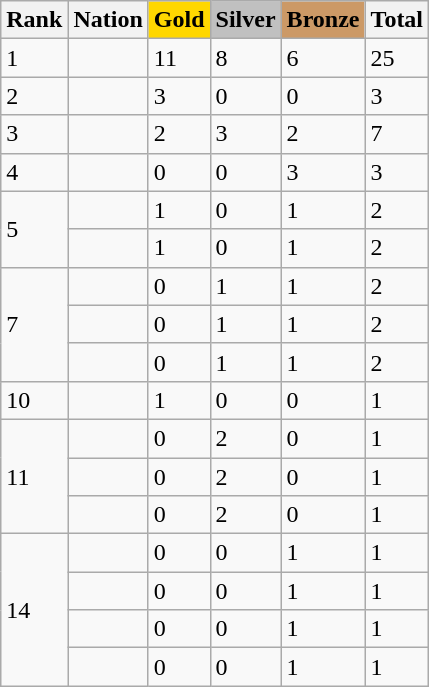<table class="wikitable sortable">
<tr>
<th class="unsortable">Rank</th>
<th>Nation</th>
<th style="background-color:gold">Gold</th>
<th style="background-color:silver">Silver</th>
<th style="background-color:#cc9966">Bronze</th>
<th>Total</th>
</tr>
<tr>
<td>1</td>
<td align="left"></td>
<td>11</td>
<td>8</td>
<td>6</td>
<td>25</td>
</tr>
<tr>
<td>2</td>
<td></td>
<td>3</td>
<td>0</td>
<td>0</td>
<td>3</td>
</tr>
<tr>
<td>3</td>
<td></td>
<td>2</td>
<td>3</td>
<td>2</td>
<td>7</td>
</tr>
<tr>
<td>4</td>
<td></td>
<td>0</td>
<td>0</td>
<td>3</td>
<td>3</td>
</tr>
<tr>
<td rowspan="2">5</td>
<td></td>
<td>1</td>
<td>0</td>
<td>1</td>
<td>2</td>
</tr>
<tr>
<td></td>
<td>1</td>
<td>0</td>
<td>1</td>
<td>2</td>
</tr>
<tr>
<td rowspan="3">7</td>
<td></td>
<td>0</td>
<td>1</td>
<td>1</td>
<td>2</td>
</tr>
<tr>
<td></td>
<td>0</td>
<td>1</td>
<td>1</td>
<td>2</td>
</tr>
<tr>
<td></td>
<td>0</td>
<td>1</td>
<td>1</td>
<td>2</td>
</tr>
<tr>
<td>10</td>
<td></td>
<td>1</td>
<td>0</td>
<td>0</td>
<td>1</td>
</tr>
<tr>
<td rowspan="3">11</td>
<td></td>
<td>0</td>
<td>2</td>
<td>0</td>
<td>1</td>
</tr>
<tr>
<td></td>
<td>0</td>
<td>2</td>
<td>0</td>
<td>1</td>
</tr>
<tr>
<td></td>
<td>0</td>
<td>2</td>
<td>0</td>
<td>1</td>
</tr>
<tr>
<td rowspan="4">14</td>
<td></td>
<td>0</td>
<td>0</td>
<td>1</td>
<td>1</td>
</tr>
<tr>
<td></td>
<td>0</td>
<td>0</td>
<td>1</td>
<td>1</td>
</tr>
<tr>
<td></td>
<td>0</td>
<td>0</td>
<td>1</td>
<td>1</td>
</tr>
<tr>
<td></td>
<td>0</td>
<td>0</td>
<td>1</td>
<td>1</td>
</tr>
</table>
